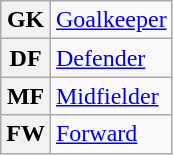<table class="wikitable unsortable">
<tr>
<th scope="row">GK</th>
<td><a href='#'>Goalkeeper</a></td>
</tr>
<tr>
<th scope="row">DF</th>
<td><a href='#'>Defender</a></td>
</tr>
<tr>
<th scope="row">MF</th>
<td><a href='#'>Midfielder</a></td>
</tr>
<tr>
<th scope="row">FW</th>
<td><a href='#'>Forward</a></td>
</tr>
</table>
